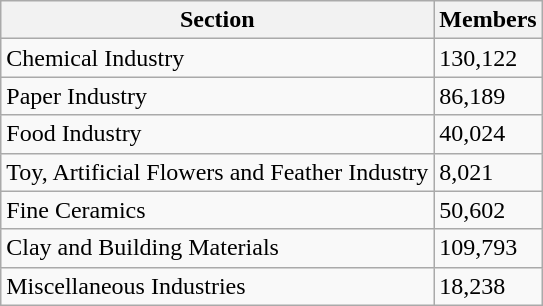<table class="wikitable">
<tr>
<th>Section</th>
<th>Members</th>
</tr>
<tr>
<td>Chemical Industry</td>
<td>130,122</td>
</tr>
<tr>
<td>Paper Industry</td>
<td>86,189</td>
</tr>
<tr>
<td>Food Industry</td>
<td>40,024</td>
</tr>
<tr>
<td>Toy, Artificial Flowers and Feather Industry</td>
<td>8,021</td>
</tr>
<tr>
<td>Fine Ceramics</td>
<td>50,602</td>
</tr>
<tr>
<td>Clay and Building Materials</td>
<td>109,793</td>
</tr>
<tr>
<td>Miscellaneous Industries</td>
<td>18,238</td>
</tr>
</table>
